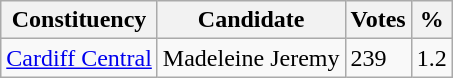<table class="wikitable sortable">
<tr>
<th>Constituency</th>
<th>Candidate</th>
<th>Votes</th>
<th>%</th>
</tr>
<tr>
<td><a href='#'>Cardiff Central</a></td>
<td>Madeleine Jeremy</td>
<td>239</td>
<td>1.2</td>
</tr>
</table>
